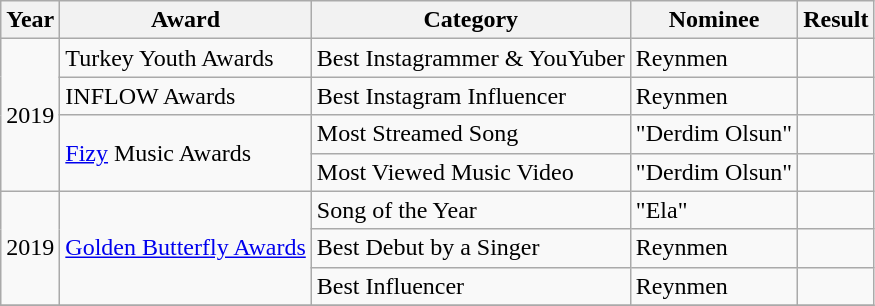<table class="wikitable sortable">
<tr>
<th><strong>Year</strong></th>
<th><strong>Award</strong></th>
<th><strong>Category</strong></th>
<th><strong>Nominee</strong></th>
<th><strong>Result</strong></th>
</tr>
<tr>
<td rowspan="4">2019</td>
<td>Turkey Youth Awards</td>
<td>Best Instagrammer & YouYuber</td>
<td>Reynmen</td>
<td></td>
</tr>
<tr>
<td>INFLOW Awards</td>
<td>Best Instagram Influencer</td>
<td>Reynmen</td>
<td></td>
</tr>
<tr>
<td rowspan="2"><a href='#'>Fizy</a> Music Awards</td>
<td>Most Streamed Song</td>
<td>"Derdim Olsun"</td>
<td></td>
</tr>
<tr>
<td>Most Viewed Music Video</td>
<td>"Derdim Olsun"</td>
<td></td>
</tr>
<tr>
<td rowspan="3">2019</td>
<td rowspan="3"><a href='#'>Golden Butterfly Awards</a></td>
<td>Song of the Year</td>
<td>"Ela"</td>
<td></td>
</tr>
<tr>
<td>Best Debut by a Singer</td>
<td>Reynmen</td>
<td></td>
</tr>
<tr>
<td>Best Influencer</td>
<td>Reynmen</td>
<td></td>
</tr>
<tr>
</tr>
</table>
